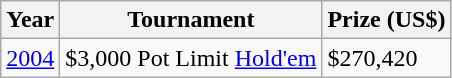<table class="wikitable">
<tr>
<th>Year</th>
<th>Tournament</th>
<th>Prize (US$)</th>
</tr>
<tr>
<td><a href='#'>2004</a></td>
<td>$3,000 Pot Limit <a href='#'>Hold'em</a></td>
<td>$270,420</td>
</tr>
</table>
